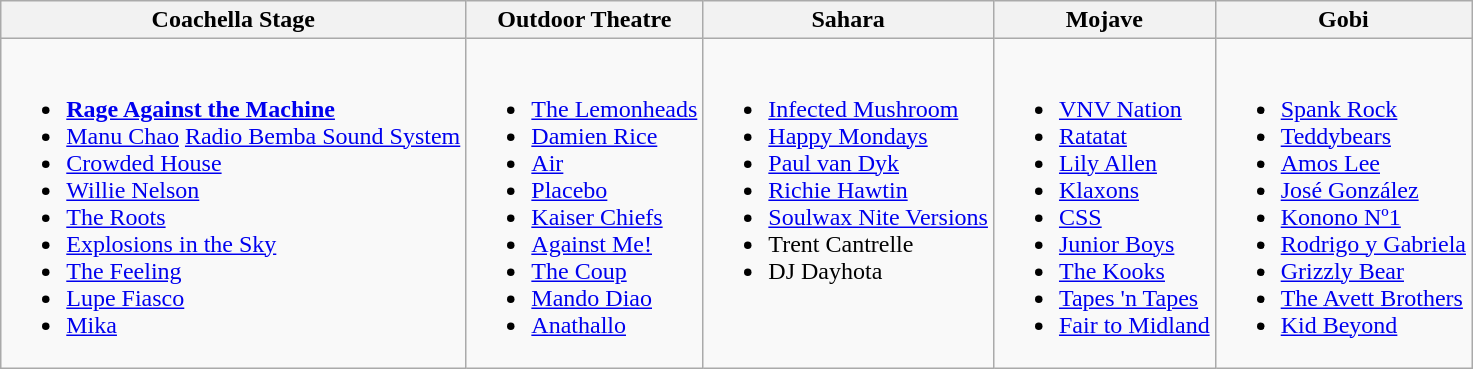<table class="wikitable">
<tr>
<th>Coachella Stage</th>
<th>Outdoor Theatre</th>
<th>Sahara</th>
<th>Mojave</th>
<th>Gobi</th>
</tr>
<tr valign="top">
<td><br><ul><li><strong><a href='#'>Rage Against the Machine</a></strong></li><li><a href='#'>Manu Chao</a> <a href='#'>Radio Bemba Sound System</a></li><li><a href='#'>Crowded House</a></li><li><a href='#'>Willie Nelson</a></li><li><a href='#'>The Roots</a></li><li><a href='#'>Explosions in the Sky</a></li><li><a href='#'>The Feeling</a></li><li><a href='#'>Lupe Fiasco</a></li><li><a href='#'>Mika</a></li></ul></td>
<td><br><ul><li><a href='#'>The Lemonheads</a></li><li><a href='#'>Damien Rice</a></li><li><a href='#'>Air</a></li><li><a href='#'>Placebo</a></li><li><a href='#'>Kaiser Chiefs</a></li><li><a href='#'>Against Me!</a></li><li><a href='#'>The Coup</a></li><li><a href='#'>Mando Diao</a></li><li><a href='#'>Anathallo</a></li></ul></td>
<td><br><ul><li><a href='#'>Infected Mushroom</a></li><li><a href='#'>Happy Mondays</a></li><li><a href='#'>Paul van Dyk</a></li><li><a href='#'>Richie Hawtin</a></li><li><a href='#'>Soulwax Nite Versions</a></li><li>Trent Cantrelle</li><li>DJ Dayhota</li></ul></td>
<td><br><ul><li><a href='#'>VNV Nation</a></li><li><a href='#'>Ratatat</a></li><li><a href='#'>Lily Allen</a></li><li><a href='#'>Klaxons</a></li><li><a href='#'>CSS</a></li><li><a href='#'>Junior Boys</a></li><li><a href='#'>The Kooks</a></li><li><a href='#'>Tapes 'n Tapes</a></li><li><a href='#'>Fair to Midland</a></li></ul></td>
<td><br><ul><li><a href='#'>Spank Rock</a></li><li><a href='#'>Teddybears</a></li><li><a href='#'>Amos Lee</a></li><li><a href='#'>José González</a></li><li><a href='#'>Konono Nº1</a></li><li><a href='#'>Rodrigo y Gabriela</a></li><li><a href='#'>Grizzly Bear</a></li><li><a href='#'>The Avett Brothers</a></li><li><a href='#'>Kid Beyond</a></li></ul></td>
</tr>
</table>
